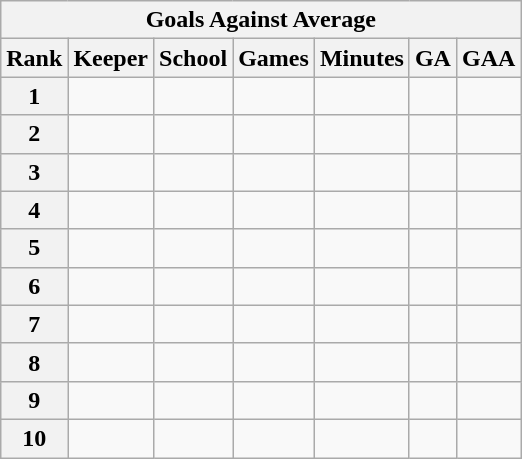<table class="wikitable">
<tr>
<th colspan=7>Goals Against Average</th>
</tr>
<tr>
<th>Rank</th>
<th>Keeper</th>
<th>School</th>
<th>Games</th>
<th>Minutes</th>
<th>GA</th>
<th>GAA</th>
</tr>
<tr>
<th>1</th>
<td></td>
<td></td>
<td style="text-align:center;"></td>
<td style="text-align:center;"></td>
<td style="text-align:center;"></td>
<td style="text-align:center;"></td>
</tr>
<tr>
<th>2</th>
<td></td>
<td></td>
<td style="text-align:center;"></td>
<td style="text-align:center;"></td>
<td style="text-align:center;"></td>
<td style="text-align:center;"></td>
</tr>
<tr>
<th>3</th>
<td></td>
<td></td>
<td style="text-align:center;"></td>
<td style="text-align:center;"></td>
<td style="text-align:center;"></td>
<td style="text-align:center;"></td>
</tr>
<tr>
<th>4</th>
<td></td>
<td></td>
<td style="text-align:center;"></td>
<td style="text-align:center;"></td>
<td style="text-align:center;"></td>
<td style="text-align:center;"></td>
</tr>
<tr>
<th>5</th>
<td></td>
<td></td>
<td style="text-align:center;"></td>
<td style="text-align:center;"></td>
<td style="text-align:center;"></td>
<td style="text-align:center;"></td>
</tr>
<tr>
<th>6</th>
<td></td>
<td></td>
<td style="text-align:center;"></td>
<td style="text-align:center;"></td>
<td style="text-align:center;"></td>
<td style="text-align:center;"></td>
</tr>
<tr>
<th>7</th>
<td></td>
<td></td>
<td style="text-align:center;"></td>
<td style="text-align:center;"></td>
<td style="text-align:center;"></td>
<td style="text-align:center;"></td>
</tr>
<tr>
<th>8</th>
<td></td>
<td></td>
<td style="text-align:center;"></td>
<td style="text-align:center;"></td>
<td style="text-align:center;"></td>
<td style="text-align:center;"></td>
</tr>
<tr>
<th>9</th>
<td></td>
<td></td>
<td style="text-align:center;"></td>
<td style="text-align:center;"></td>
<td style="text-align:center;"></td>
<td style="text-align:center;"></td>
</tr>
<tr>
<th>10</th>
<td></td>
<td></td>
<td style="text-align:center;"></td>
<td style="text-align:center;"></td>
<td style="text-align:center;"></td>
<td style="text-align:center;"></td>
</tr>
</table>
